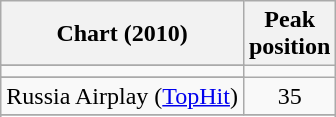<table class="wikitable sortable">
<tr>
<th>Chart (2010)</th>
<th>Peak<br>position</th>
</tr>
<tr>
</tr>
<tr>
</tr>
<tr>
</tr>
<tr>
</tr>
<tr>
<td></td>
</tr>
<tr>
</tr>
<tr>
</tr>
<tr>
</tr>
<tr>
</tr>
<tr>
<td>Russia Airplay (<a href='#'>TopHit</a>)</td>
<td style="text-align:center;">35</td>
</tr>
<tr>
</tr>
<tr>
</tr>
<tr>
</tr>
</table>
